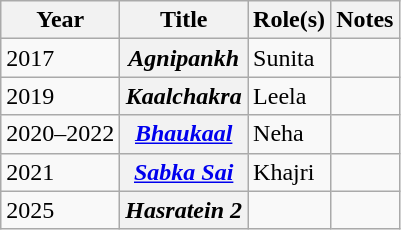<table class="wikitable plainrowheaders sortable" style="margin-right: 0;">
<tr>
<th scope="col">Year</th>
<th scope="col">Title</th>
<th scope="col" class="unsortable">Role(s)</th>
<th scope="col" class="unsortable">Notes</th>
</tr>
<tr>
<td>2017</td>
<th scope="row"><em>Agnipankh</em></th>
<td>Sunita</td>
<td></td>
</tr>
<tr>
<td>2019</td>
<th scope="row"><em>Kaalchakra</em></th>
<td>Leela</td>
<td></td>
</tr>
<tr>
<td>2020–2022</td>
<th scope="row"><em><a href='#'>Bhaukaal</a></em></th>
<td>Neha</td>
<td></td>
</tr>
<tr>
<td>2021</td>
<th scope="row"><em><a href='#'>Sabka Sai</a></em></th>
<td>Khajri</td>
<td></td>
</tr>
<tr>
<td>2025</td>
<th scope="row"><em>Hasratein 2</em></th>
<td></td>
<td></td>
</tr>
</table>
